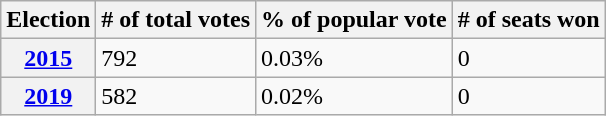<table class="wikitable">
<tr>
<th>Election</th>
<th># of total votes</th>
<th>% of popular vote</th>
<th># of seats won</th>
</tr>
<tr ->
<th><a href='#'>2015</a></th>
<td>792</td>
<td>0.03%</td>
<td>0 </td>
</tr>
<tr ->
<th><a href='#'>2019</a></th>
<td>582</td>
<td>0.02% </td>
<td>0 </td>
</tr>
</table>
